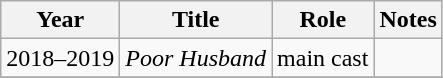<table class="wikitable">
<tr>
<th>Year</th>
<th>Title</th>
<th>Role</th>
<th>Notes</th>
</tr>
<tr>
<td>2018–2019</td>
<td><em>Poor Husband</em></td>
<td>main cast</td>
<td></td>
</tr>
<tr>
</tr>
</table>
